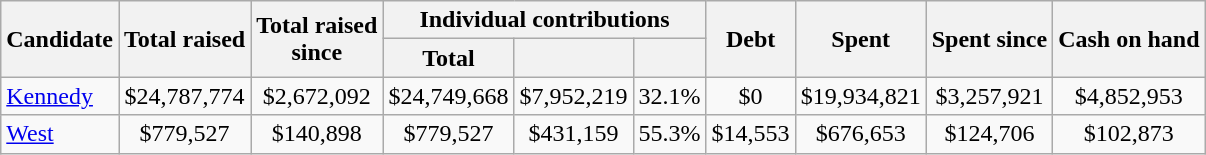<table class="wikitable sortable" style="text-align:center;">
<tr>
<th scope="col" rowspan=2>Candidate</th>
<th scope="col" data-sort-type=currency rowspan=2>Total raised</th>
<th scope="col" data-sort-type=currency rowspan=2>Total raised<br>since </th>
<th scope="col" colspan=3>Individual contributions</th>
<th scope="col" data-sort-type=currency rowspan=2>Debt</th>
<th scope="col" data-sort-type=currency rowspan=2>Spent</th>
<th scope="col" data-sort-type=currency rowspan=2>Spent since<br></th>
<th scope="col" data-sort-type=currency rowspan=2>Cash on hand</th>
</tr>
<tr>
<th scope="col" data-sort-type=currency>Total</th>
<th scope="col" data-sort-type=currency></th>
<th scope="col" data-sort-type=number></th>
</tr>
<tr>
<td style="text-align: left;"><a href='#'>Kennedy</a></td>
<td>$24,787,774</td>
<td>$2,672,092</td>
<td>$24,749,668</td>
<td>$7,952,219</td>
<td>32.1%</td>
<td>$0</td>
<td>$19,934,821</td>
<td>$3,257,921</td>
<td>$4,852,953</td>
</tr>
<tr>
<td style="text-align: left;"><a href='#'>West</a></td>
<td>$779,527</td>
<td>$140,898</td>
<td>$779,527</td>
<td>$431,159</td>
<td>55.3%</td>
<td>$14,553</td>
<td>$676,653</td>
<td>$124,706</td>
<td>$102,873</td>
</tr>
</table>
